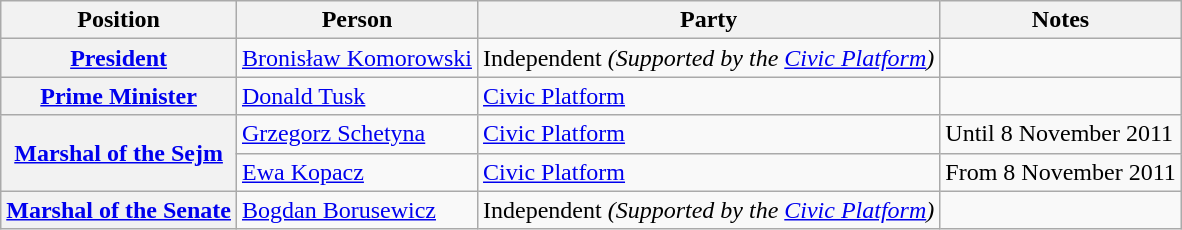<table class="wikitable">
<tr>
<th>Position</th>
<th>Person</th>
<th>Party</th>
<th>Notes</th>
</tr>
<tr>
<th><a href='#'>President</a></th>
<td><a href='#'>Bronisław Komorowski</a></td>
<td>Independent <em>(Supported by the <a href='#'>Civic Platform</a>)</em></td>
<td></td>
</tr>
<tr>
<th><a href='#'>Prime Minister</a></th>
<td><a href='#'>Donald Tusk</a></td>
<td><a href='#'>Civic Platform</a></td>
<td></td>
</tr>
<tr>
<th rowspan=2><a href='#'>Marshal of the Sejm</a></th>
<td><a href='#'>Grzegorz Schetyna</a></td>
<td><a href='#'>Civic Platform</a></td>
<td>Until 8 November 2011</td>
</tr>
<tr>
<td><a href='#'>Ewa Kopacz</a></td>
<td><a href='#'>Civic Platform</a></td>
<td>From 8 November 2011</td>
</tr>
<tr>
<th><a href='#'>Marshal of the Senate</a></th>
<td><a href='#'>Bogdan Borusewicz</a></td>
<td>Independent <em>(Supported by the <a href='#'>Civic Platform</a>)</em></td>
<td></td>
</tr>
</table>
